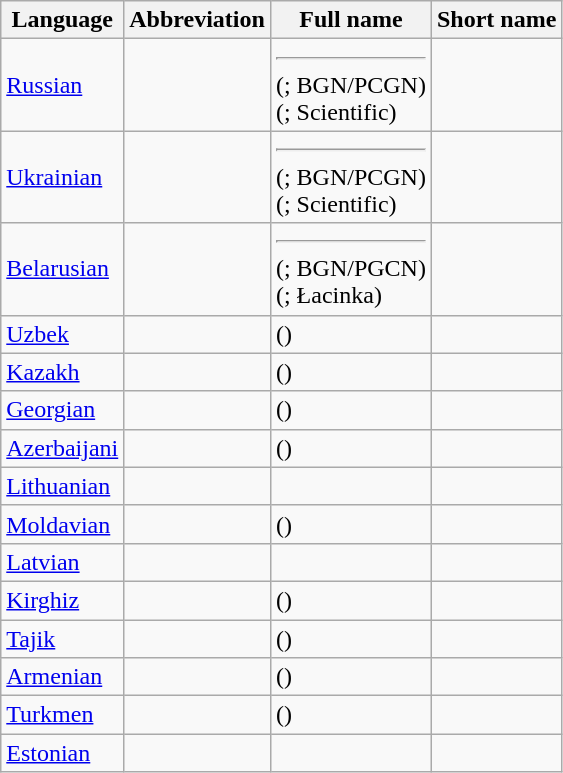<table class="wikitable sortable">
<tr>
<th>Language</th>
<th>Abbreviation</th>
<th>Full name</th>
<th>Short name</th>
</tr>
<tr>
<td><a href='#'>Russian</a></td>
<td></td>
<td><hr>(; BGN/PCGN)<br>(; Scientific)</td>
<td></td>
</tr>
<tr>
<td><a href='#'>Ukrainian</a></td>
<td></td>
<td><hr>(; BGN/PCGN)<br>(; Scientific)</td>
<td></td>
</tr>
<tr>
<td><a href='#'>Belarusian</a></td>
<td></td>
<td><hr>(; BGN/PGCN)<br>(; Łacinka)</td>
<td></td>
</tr>
<tr>
<td><a href='#'>Uzbek</a></td>
<td></td>
<td> ()</td>
<td></td>
</tr>
<tr>
<td><a href='#'>Kazakh</a></td>
<td></td>
<td> ()</td>
<td></td>
</tr>
<tr>
<td><a href='#'>Georgian</a></td>
<td></td>
<td> ()</td>
<td></td>
</tr>
<tr>
<td><a href='#'>Azerbaijani</a></td>
<td></td>
<td> ()</td>
<td></td>
</tr>
<tr>
<td><a href='#'>Lithuanian</a></td>
<td></td>
<td></td>
<td></td>
</tr>
<tr>
<td><a href='#'>Moldavian</a><br></td>
<td></td>
<td> ()</td>
<td></td>
</tr>
<tr>
<td><a href='#'>Latvian</a></td>
<td></td>
<td></td>
<td></td>
</tr>
<tr>
<td><a href='#'>Kirghiz</a></td>
<td></td>
<td> ()</td>
<td></td>
</tr>
<tr>
<td><a href='#'>Tajik</a></td>
<td></td>
<td> ()</td>
<td></td>
</tr>
<tr>
<td><a href='#'>Armenian</a></td>
<td></td>
<td> ()</td>
<td></td>
</tr>
<tr>
<td><a href='#'>Turkmen</a></td>
<td></td>
<td> ()</td>
<td></td>
</tr>
<tr>
<td><a href='#'>Estonian</a></td>
<td></td>
<td></td>
<td></td>
</tr>
</table>
